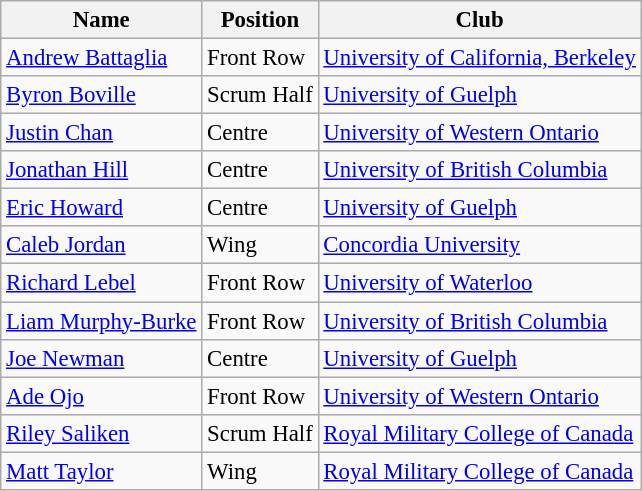<table class="wikitable sortable" style="font-size:95%;">
<tr>
<th>Name</th>
<th>Position</th>
<th>Club</th>
</tr>
<tr>
<td><a href='#'>Andrew Battaglia</a></td>
<td>Front Row</td>
<td><a href='#'>University of California, Berkeley</a></td>
</tr>
<tr>
<td><a href='#'>Byron Boville</a></td>
<td>Scrum Half</td>
<td><a href='#'>University of Guelph</a></td>
</tr>
<tr>
<td><a href='#'>Justin Chan</a></td>
<td>Centre</td>
<td><a href='#'>University of Western Ontario</a></td>
</tr>
<tr>
<td><a href='#'>Jonathan Hill</a></td>
<td>Centre</td>
<td><a href='#'>University of British Columbia</a></td>
</tr>
<tr>
<td><a href='#'>Eric Howard</a></td>
<td>Centre</td>
<td><a href='#'>University of Guelph</a></td>
</tr>
<tr>
<td><a href='#'>Caleb Jordan</a></td>
<td>Wing</td>
<td><a href='#'>Concordia University</a></td>
</tr>
<tr>
<td><a href='#'>Richard Lebel</a></td>
<td>Front Row</td>
<td><a href='#'>University of Waterloo</a></td>
</tr>
<tr>
<td><a href='#'>Liam Murphy-Burke</a></td>
<td>Front Row</td>
<td><a href='#'>University of British Columbia</a></td>
</tr>
<tr>
<td><a href='#'>Joe Newman</a></td>
<td>Centre</td>
<td><a href='#'>University of Guelph</a></td>
</tr>
<tr>
<td><a href='#'>Ade Ojo</a></td>
<td>Front Row</td>
<td><a href='#'>University of Western Ontario</a></td>
</tr>
<tr>
<td><a href='#'>Riley Saliken</a></td>
<td>Scrum Half</td>
<td><a href='#'>Royal Military College of Canada</a></td>
</tr>
<tr>
<td><a href='#'>Matt Taylor</a></td>
<td>Wing</td>
<td><a href='#'>Royal Military College of Canada</a></td>
</tr>
</table>
